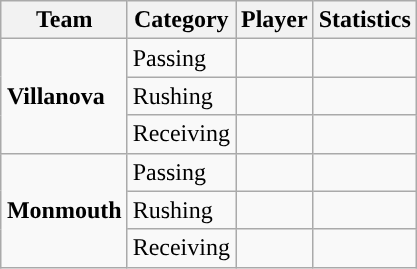<table class="wikitable" style="float: right;">
<tr>
<th>Team</th>
<th>Category</th>
<th>Player</th>
<th>Statistics</th>
</tr>
<tr>
<td rowspan=3><strong>Villanova</strong></td>
<td>Passing</td>
<td></td>
<td></td>
</tr>
<tr>
<td>Rushing</td>
<td></td>
<td></td>
</tr>
<tr>
<td>Receiving</td>
<td></td>
<td></td>
</tr>
<tr>
<td rowspan=3><strong>Monmouth</strong></td>
<td>Passing</td>
<td></td>
<td></td>
</tr>
<tr>
<td>Rushing</td>
<td></td>
<td></td>
</tr>
<tr>
<td>Receiving</td>
<td></td>
<td></td>
</tr>
</table>
